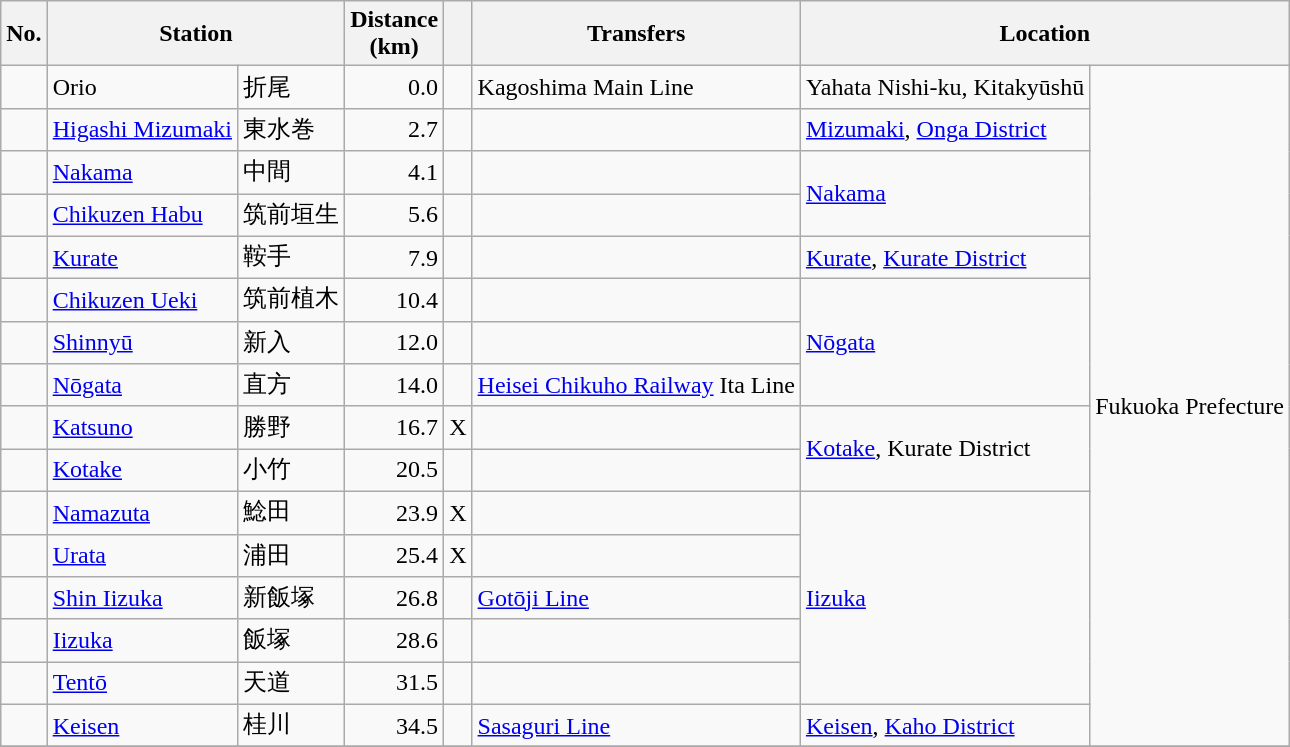<table class=wikitable>
<tr>
<th>No.</th>
<th colspan="2">Station</th>
<th>Distance<br>(km)</th>
<th></th>
<th>Transfers</th>
<th colspan="2">Location</th>
</tr>
<tr>
<td></td>
<td>Orio</td>
<td>折尾</td>
<td align="right">0.0</td>
<td align="center"></td>
<td>Kagoshima Main Line</td>
<td>Yahata Nishi-ku, Kitakyūshū</td>
<td rowspan="16" align="center">Fukuoka Prefecture</td>
</tr>
<tr>
<td></td>
<td><a href='#'>Higashi Mizumaki</a></td>
<td>東水巻</td>
<td align="right">2.7</td>
<td align="center"></td>
<td> </td>
<td rowspan="1"><a href='#'>Mizumaki</a>, <a href='#'>Onga District</a></td>
</tr>
<tr>
<td></td>
<td><a href='#'>Nakama</a></td>
<td>中間</td>
<td align="right">4.1</td>
<td align="center"></td>
<td> </td>
<td rowspan="2"><a href='#'>Nakama</a></td>
</tr>
<tr>
<td></td>
<td><a href='#'>Chikuzen Habu</a></td>
<td>筑前垣生</td>
<td align="right">5.6</td>
<td align="center"></td>
<td> </td>
</tr>
<tr>
<td></td>
<td><a href='#'>Kurate</a></td>
<td>鞍手</td>
<td align="right">7.9</td>
<td align="center"></td>
<td> </td>
<td rowspan="1"><a href='#'>Kurate</a>, <a href='#'>Kurate District</a></td>
</tr>
<tr>
<td></td>
<td><a href='#'>Chikuzen Ueki</a></td>
<td>筑前植木</td>
<td align="right">10.4</td>
<td align="center"></td>
<td> </td>
<td rowspan="3"><a href='#'>Nōgata</a></td>
</tr>
<tr>
<td></td>
<td><a href='#'>Shinnyū</a></td>
<td>新入</td>
<td align="right">12.0</td>
<td align="center"></td>
<td> </td>
</tr>
<tr>
<td></td>
<td><a href='#'>Nōgata</a></td>
<td>直方</td>
<td align="right">14.0</td>
<td align="center"></td>
<td><a href='#'>Heisei Chikuho Railway</a> Ita Line</td>
</tr>
<tr>
<td></td>
<td><a href='#'>Katsuno</a></td>
<td>勝野</td>
<td align="right">16.7</td>
<td align="center">X</td>
<td> </td>
<td rowspan="2"><a href='#'>Kotake</a>, Kurate District</td>
</tr>
<tr>
<td></td>
<td><a href='#'>Kotake</a></td>
<td>小竹</td>
<td align="right">20.5</td>
<td align="center"></td>
<td> </td>
</tr>
<tr>
<td></td>
<td><a href='#'>Namazuta</a></td>
<td>鯰田</td>
<td align="right">23.9</td>
<td align="center">X</td>
<td> </td>
<td rowspan="5"><a href='#'>Iizuka</a></td>
</tr>
<tr>
<td></td>
<td><a href='#'>Urata</a></td>
<td>浦田</td>
<td align="right">25.4</td>
<td align="center">X</td>
<td> </td>
</tr>
<tr>
<td></td>
<td><a href='#'>Shin Iizuka</a></td>
<td>新飯塚</td>
<td align="right">26.8</td>
<td align="center"></td>
<td><a href='#'>Gotōji Line</a></td>
</tr>
<tr>
<td></td>
<td><a href='#'>Iizuka</a></td>
<td>飯塚</td>
<td align="right">28.6</td>
<td align="center"></td>
<td> </td>
</tr>
<tr>
<td></td>
<td><a href='#'>Tentō</a></td>
<td>天道</td>
<td align="right">31.5</td>
<td align="center"></td>
<td> </td>
</tr>
<tr>
<td></td>
<td><a href='#'>Keisen</a></td>
<td>桂川</td>
<td align="right">34.5</td>
<td align="center"></td>
<td><a href='#'>Sasaguri Line</a></td>
<td><a href='#'>Keisen</a>, <a href='#'>Kaho District</a></td>
</tr>
<tr>
</tr>
</table>
